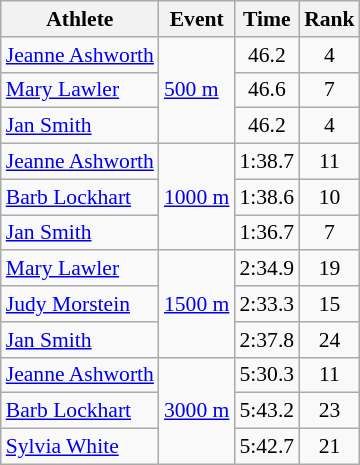<table class=wikitable style=font-size:90%;text-align:center>
<tr>
<th>Athlete</th>
<th>Event</th>
<th>Time</th>
<th>Rank</th>
</tr>
<tr>
<td align=left><a href='#'>Jeanne Ashworth</a></td>
<td align=left rowspan=3><a href='#'>500 m</a></td>
<td>46.2</td>
<td>4</td>
</tr>
<tr>
<td align=left><a href='#'>Mary Lawler</a></td>
<td>46.6</td>
<td>7</td>
</tr>
<tr>
<td align=left><a href='#'>Jan Smith</a></td>
<td>46.2</td>
<td>4</td>
</tr>
<tr>
<td align=left><a href='#'>Jeanne Ashworth</a></td>
<td align=left rowspan=3><a href='#'>1000 m</a></td>
<td>1:38.7</td>
<td>11</td>
</tr>
<tr>
<td align=left><a href='#'>Barb Lockhart</a></td>
<td>1:38.6</td>
<td>10</td>
</tr>
<tr>
<td align=left><a href='#'>Jan Smith</a></td>
<td>1:36.7</td>
<td>7</td>
</tr>
<tr>
<td align=left><a href='#'>Mary Lawler</a></td>
<td align=left rowspan=3><a href='#'>1500 m</a></td>
<td>2:34.9</td>
<td>19</td>
</tr>
<tr>
<td align=left><a href='#'>Judy Morstein</a></td>
<td>2:33.3</td>
<td>15</td>
</tr>
<tr>
<td align=left><a href='#'>Jan Smith</a></td>
<td>2:37.8</td>
<td>24</td>
</tr>
<tr>
<td align=left><a href='#'>Jeanne Ashworth</a></td>
<td align=left rowspan=3><a href='#'>3000 m</a></td>
<td>5:30.3</td>
<td>11</td>
</tr>
<tr>
<td align=left><a href='#'>Barb Lockhart</a></td>
<td>5:43.2</td>
<td>23</td>
</tr>
<tr>
<td align=left><a href='#'>Sylvia White</a></td>
<td>5:42.7</td>
<td>21</td>
</tr>
</table>
